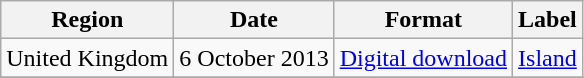<table class=wikitable>
<tr>
<th>Region</th>
<th>Date</th>
<th>Format</th>
<th>Label</th>
</tr>
<tr>
<td>United Kingdom</td>
<td>6 October 2013</td>
<td><a href='#'>Digital download</a></td>
<td><a href='#'>Island</a></td>
</tr>
<tr>
</tr>
</table>
